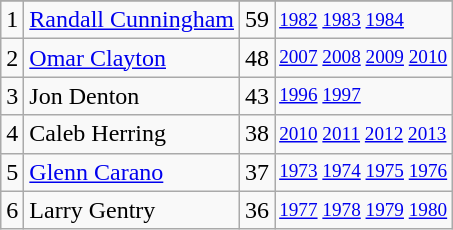<table class="wikitable">
<tr>
</tr>
<tr>
<td>1</td>
<td><a href='#'>Randall Cunningham</a></td>
<td>59</td>
<td style="font-size:80%;"><a href='#'>1982</a> <a href='#'>1983</a> <a href='#'>1984</a></td>
</tr>
<tr>
<td>2</td>
<td><a href='#'>Omar Clayton</a></td>
<td>48</td>
<td style="font-size:80%;"><a href='#'>2007</a> <a href='#'>2008</a> <a href='#'>2009</a> <a href='#'>2010</a></td>
</tr>
<tr>
<td>3</td>
<td>Jon Denton</td>
<td>43</td>
<td style="font-size:80%;"><a href='#'>1996</a> <a href='#'>1997</a></td>
</tr>
<tr>
<td>4</td>
<td>Caleb Herring</td>
<td>38</td>
<td style="font-size:80%;"><a href='#'>2010</a> <a href='#'>2011</a> <a href='#'>2012</a> <a href='#'>2013</a></td>
</tr>
<tr>
<td>5</td>
<td><a href='#'>Glenn Carano</a></td>
<td>37</td>
<td style="font-size:80%;"><a href='#'>1973</a> <a href='#'>1974</a> <a href='#'>1975</a> <a href='#'>1976</a></td>
</tr>
<tr>
<td>6</td>
<td>Larry Gentry</td>
<td>36</td>
<td style="font-size:80%;"><a href='#'>1977</a> <a href='#'>1978</a> <a href='#'>1979</a> <a href='#'>1980</a></td>
</tr>
</table>
